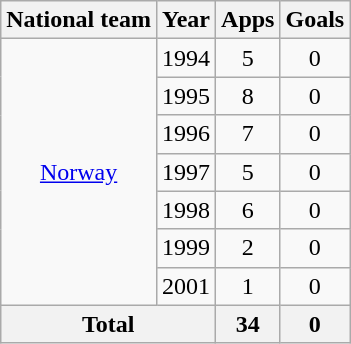<table class="wikitable" style="text-align: center;">
<tr>
<th>National team</th>
<th>Year</th>
<th>Apps</th>
<th>Goals</th>
</tr>
<tr>
<td rowspan="7"><a href='#'>Norway</a></td>
<td>1994</td>
<td>5</td>
<td>0</td>
</tr>
<tr>
<td>1995</td>
<td>8</td>
<td>0</td>
</tr>
<tr>
<td>1996</td>
<td>7</td>
<td>0</td>
</tr>
<tr>
<td>1997</td>
<td>5</td>
<td>0</td>
</tr>
<tr>
<td>1998</td>
<td>6</td>
<td>0</td>
</tr>
<tr>
<td>1999</td>
<td>2</td>
<td>0</td>
</tr>
<tr>
<td>2001</td>
<td>1</td>
<td>0</td>
</tr>
<tr>
<th colspan="2">Total</th>
<th>34</th>
<th>0</th>
</tr>
</table>
